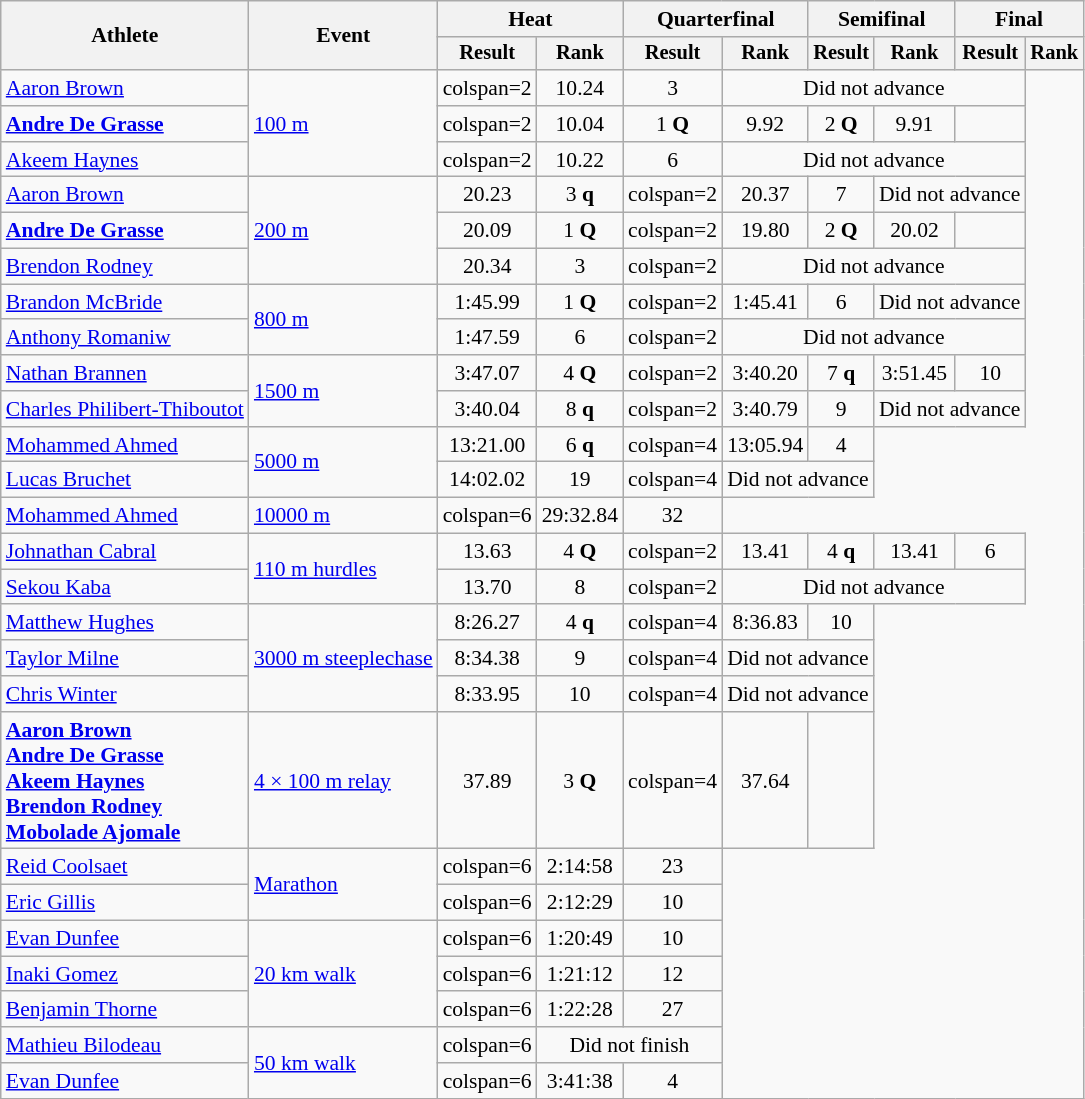<table class="wikitable" style="font-size:90%">
<tr>
<th rowspan="2">Athlete</th>
<th rowspan="2">Event</th>
<th colspan="2">Heat</th>
<th colspan="2">Quarterfinal</th>
<th colspan="2">Semifinal</th>
<th colspan="2">Final</th>
</tr>
<tr style="font-size:95%">
<th>Result</th>
<th>Rank</th>
<th>Result</th>
<th>Rank</th>
<th>Result</th>
<th>Rank</th>
<th>Result</th>
<th>Rank</th>
</tr>
<tr align=center>
<td align=left><a href='#'>Aaron Brown</a></td>
<td align=left rowspan=3><a href='#'>100 m</a></td>
<td>colspan=2 </td>
<td>10.24</td>
<td>3</td>
<td colspan=4>Did not advance</td>
</tr>
<tr align=center>
<td align=left><strong><a href='#'>Andre De Grasse</a></strong></td>
<td>colspan=2 </td>
<td>10.04</td>
<td>1 <strong>Q</strong></td>
<td>9.92</td>
<td>2 <strong>Q</strong></td>
<td>9.91</td>
<td></td>
</tr>
<tr align=center>
<td align=left><a href='#'>Akeem Haynes</a></td>
<td>colspan=2 </td>
<td>10.22</td>
<td>6</td>
<td colspan=4>Did not advance</td>
</tr>
<tr align=center>
<td align=left><a href='#'>Aaron Brown</a></td>
<td align=left rowspan=3><a href='#'>200 m</a></td>
<td>20.23</td>
<td>3 <strong>q</strong></td>
<td>colspan=2 </td>
<td>20.37</td>
<td>7</td>
<td colspan=2>Did not advance</td>
</tr>
<tr align=center>
<td align=left><strong><a href='#'>Andre De Grasse</a></strong></td>
<td>20.09</td>
<td>1 <strong>Q</strong></td>
<td>colspan=2 </td>
<td>19.80 <strong></strong></td>
<td>2 <strong>Q</strong></td>
<td>20.02</td>
<td></td>
</tr>
<tr align=center>
<td align=left><a href='#'>Brendon Rodney</a></td>
<td>20.34</td>
<td>3</td>
<td>colspan=2 </td>
<td colspan=4>Did not advance</td>
</tr>
<tr align=center>
<td align=left><a href='#'>Brandon McBride</a></td>
<td align=left rowspan=2><a href='#'>800 m</a></td>
<td>1:45.99</td>
<td>1 <strong>Q</strong></td>
<td>colspan=2 </td>
<td>1:45.41</td>
<td>6</td>
<td colspan=2>Did not advance</td>
</tr>
<tr align=center>
<td align=left><a href='#'>Anthony Romaniw</a></td>
<td>1:47.59</td>
<td>6</td>
<td>colspan=2 </td>
<td colspan="4">Did not advance</td>
</tr>
<tr align=center>
<td align=left><a href='#'>Nathan Brannen</a></td>
<td align=left rowspan=2><a href='#'>1500 m</a></td>
<td>3:47.07</td>
<td>4 <strong>Q</strong></td>
<td>colspan=2 </td>
<td>3:40.20</td>
<td>7 <strong>q</strong></td>
<td>3:51.45</td>
<td>10</td>
</tr>
<tr align=center>
<td align=left><a href='#'>Charles Philibert-Thiboutot</a></td>
<td>3:40.04</td>
<td>8 <strong>q</strong></td>
<td>colspan=2 </td>
<td>3:40.79</td>
<td>9</td>
<td colspan=2>Did not advance</td>
</tr>
<tr align=center>
<td align=left><a href='#'>Mohammed Ahmed</a></td>
<td align=left rowspan=2><a href='#'>5000 m</a></td>
<td>13:21.00</td>
<td>6 <strong>q</strong></td>
<td>colspan=4 </td>
<td>13:05.94</td>
<td>4</td>
</tr>
<tr align=center>
<td align=left><a href='#'>Lucas Bruchet</a></td>
<td>14:02.02</td>
<td>19</td>
<td>colspan=4 </td>
<td colspan=2>Did not advance</td>
</tr>
<tr align=center>
<td align=left><a href='#'>Mohammed Ahmed</a></td>
<td align=left><a href='#'>10000 m</a></td>
<td>colspan=6 </td>
<td>29:32.84</td>
<td>32</td>
</tr>
<tr align=center>
<td align=left><a href='#'>Johnathan Cabral</a></td>
<td align=left rowspan=2><a href='#'>110 m hurdles</a></td>
<td>13.63</td>
<td>4 <strong>Q</strong></td>
<td>colspan=2 </td>
<td>13.41</td>
<td>4 <strong>q</strong></td>
<td>13.41</td>
<td>6</td>
</tr>
<tr align=center>
<td align=left><a href='#'>Sekou Kaba</a></td>
<td>13.70</td>
<td>8</td>
<td>colspan=2 </td>
<td colspan=4>Did not advance</td>
</tr>
<tr align=center>
<td align=left><a href='#'>Matthew Hughes</a></td>
<td align=left rowspan=3><a href='#'>3000 m steeplechase</a></td>
<td>8:26.27</td>
<td>4 <strong>q</strong></td>
<td>colspan=4 </td>
<td>8:36.83</td>
<td>10</td>
</tr>
<tr align=center>
<td align=left><a href='#'>Taylor Milne</a></td>
<td>8:34.38</td>
<td>9</td>
<td>colspan=4 </td>
<td colspan=2>Did not advance</td>
</tr>
<tr align=center>
<td align=left><a href='#'>Chris Winter</a></td>
<td>8:33.95</td>
<td>10</td>
<td>colspan=4 </td>
<td colspan=2>Did not advance</td>
</tr>
<tr align=center>
<td align=left><strong><a href='#'>Aaron Brown</a><br><a href='#'>Andre De Grasse</a><br><a href='#'>Akeem Haynes</a><br><a href='#'>Brendon Rodney</a><br><a href='#'>Mobolade Ajomale</a></strong></td>
<td align=left><a href='#'>4 × 100 m relay</a></td>
<td>37.89</td>
<td>3 <strong>Q</strong></td>
<td>colspan=4 </td>
<td>37.64 <strong></strong></td>
<td></td>
</tr>
<tr align=center>
<td align=left><a href='#'>Reid Coolsaet</a></td>
<td align=left rowspan=2><a href='#'>Marathon</a></td>
<td>colspan=6 </td>
<td>2:14:58</td>
<td>23</td>
</tr>
<tr align=center>
<td align=left><a href='#'>Eric Gillis</a></td>
<td>colspan=6 </td>
<td>2:12:29</td>
<td>10</td>
</tr>
<tr align=center>
<td align=left><a href='#'>Evan Dunfee</a></td>
<td align=left rowspan=3><a href='#'>20 km walk</a></td>
<td>colspan=6 </td>
<td>1:20:49</td>
<td>10</td>
</tr>
<tr align=center>
<td align=left><a href='#'>Inaki Gomez</a></td>
<td>colspan=6 </td>
<td>1:21:12</td>
<td>12</td>
</tr>
<tr align=center>
<td align=left><a href='#'>Benjamin Thorne</a></td>
<td>colspan=6 </td>
<td>1:22:28</td>
<td>27</td>
</tr>
<tr align=center>
<td align=left><a href='#'>Mathieu Bilodeau</a></td>
<td align=left rowspan=2><a href='#'>50 km walk</a></td>
<td>colspan=6 </td>
<td colspan=2>Did not finish</td>
</tr>
<tr align=center>
<td align=left><a href='#'>Evan Dunfee</a></td>
<td>colspan=6 </td>
<td>3:41:38 <strong></strong></td>
<td>4</td>
</tr>
</table>
